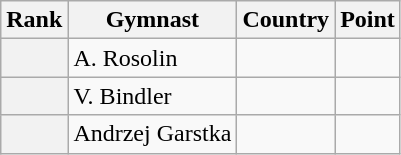<table class="wikitable sortable">
<tr>
<th>Rank</th>
<th>Gymnast</th>
<th>Country</th>
<th>Point</th>
</tr>
<tr>
<th></th>
<td>A. Rosolin</td>
<td></td>
<td></td>
</tr>
<tr>
<th></th>
<td>V. Bindler</td>
<td></td>
<td></td>
</tr>
<tr>
<th></th>
<td>Andrzej Garstka</td>
<td></td>
<td></td>
</tr>
</table>
